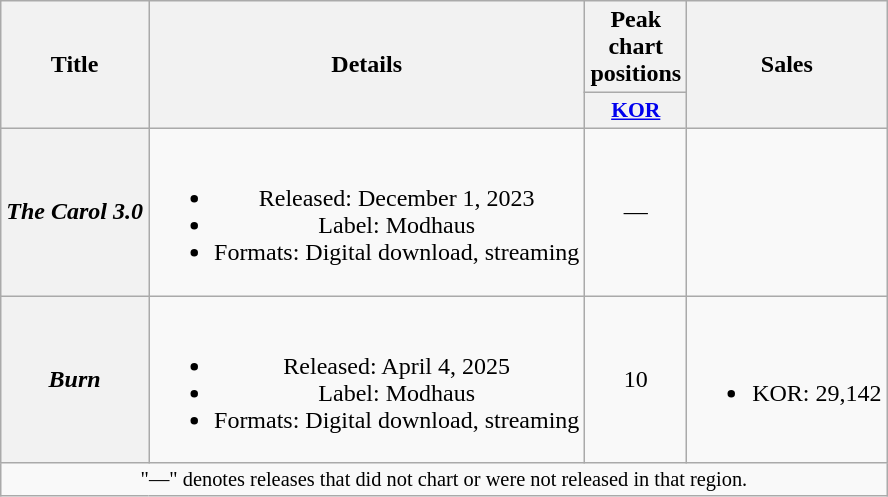<table class="wikitable plainrowheaders" style="text-align:center">
<tr>
<th scope="col" rowspan="2">Title</th>
<th scope="col" rowspan="2">Details</th>
<th scope="col" colspan="1">Peak chart positions</th>
<th scope="col" rowspan="2">Sales</th>
</tr>
<tr>
<th scope="col" style="font-size:90%; width:2.5em"><a href='#'>KOR</a><br></th>
</tr>
<tr>
<th scope="row"><em>The Carol 3.0</em></th>
<td><br><ul><li>Released: December 1, 2023</li><li>Label: Modhaus</li><li>Formats: Digital download, streaming</li></ul></td>
<td>—</td>
<td></td>
</tr>
<tr>
<th scope="row"><em>Burn</em></th>
<td><br><ul><li>Released: April 4, 2025</li><li>Label: Modhaus</li><li>Formats: Digital download, streaming</li></ul></td>
<td>10</td>
<td><br><ul><li>KOR: 29,142</li></ul></td>
</tr>
<tr>
<td colspan="4" style="font-size:85%">"—" denotes releases that did not chart or were not released in that region.</td>
</tr>
</table>
